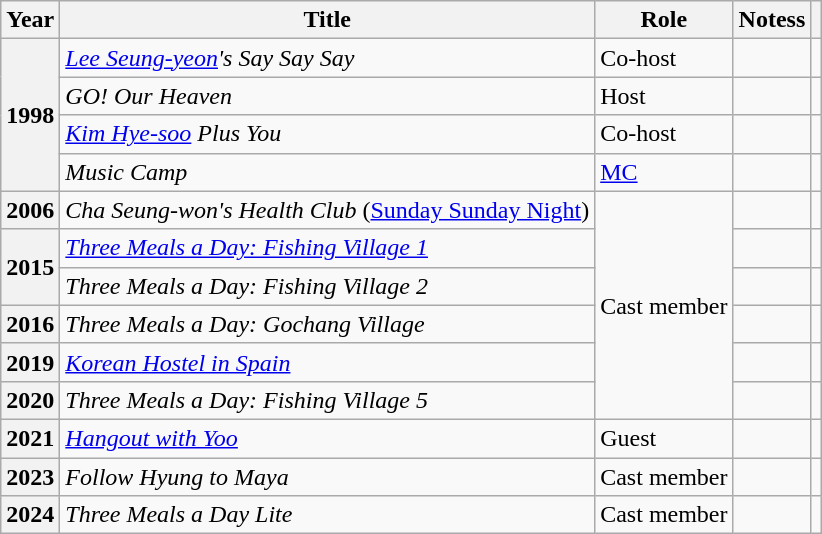<table class="wikitable plainrowheaders sortable">
<tr>
<th scope="col">Year</th>
<th scope="col">Title</th>
<th scope="col">Role</th>
<th scope="col" class="unsortable">Notess</th>
<th scope="col" class="unsortable"></th>
</tr>
<tr>
<th scope="row" rowspan=4>1998</th>
<td><em><a href='#'>Lee Seung-yeon</a>'s Say Say Say</em></td>
<td>Co-host</td>
<td></td>
<td></td>
</tr>
<tr>
<td><em>GO! Our Heaven</em></td>
<td>Host</td>
<td></td>
<td></td>
</tr>
<tr>
<td><em><a href='#'>Kim Hye-soo</a> Plus You</em></td>
<td>Co-host</td>
<td></td>
<td></td>
</tr>
<tr>
<td><em>Music Camp</em></td>
<td><a href='#'>MC</a></td>
<td></td>
<td></td>
</tr>
<tr>
<th scope="row">2006</th>
<td><em>Cha Seung-won's Health Club</em> (<a href='#'>Sunday Sunday Night</a>)</td>
<td rowspan="6">Cast member</td>
<td></td>
<td></td>
</tr>
<tr>
<th scope="row" rowspan="2">2015</th>
<td><em><a href='#'>Three Meals a Day: Fishing Village 1</a></em></td>
<td></td>
<td style="text-align:center"></td>
</tr>
<tr>
<td><em>Three Meals a Day: Fishing Village 2</em></td>
<td></td>
<td></td>
</tr>
<tr>
<th scope="row">2016</th>
<td><em>Three Meals a Day: Gochang Village</em></td>
<td></td>
<td></td>
</tr>
<tr>
<th scope="row">2019</th>
<td><em><a href='#'>Korean Hostel in Spain</a></em></td>
<td></td>
<td style="text-align:center"></td>
</tr>
<tr>
<th scope="row">2020</th>
<td><em>Three Meals a Day: Fishing Village 5</em></td>
<td></td>
<td></td>
</tr>
<tr>
<th scope="row">2021</th>
<td><em><a href='#'>Hangout with Yoo</a></em></td>
<td>Guest</td>
<td></td>
<td></td>
</tr>
<tr>
<th scope="row">2023</th>
<td><em>Follow Hyung to Maya</em></td>
<td>Cast member</td>
<td></td>
<td style="text-align:center"></td>
</tr>
<tr>
<th scope="row">2024</th>
<td><em>Three Meals a Day Lite</em></td>
<td>Cast member</td>
<td></td>
<td></td>
</tr>
</table>
